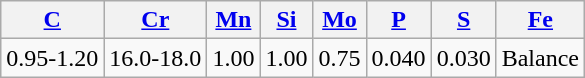<table class="wikitable">
<tr>
<th><a href='#'>C</a></th>
<th><a href='#'>Cr</a></th>
<th><a href='#'>Mn</a></th>
<th><a href='#'>Si</a></th>
<th><a href='#'>Mo</a></th>
<th><a href='#'>P</a></th>
<th><a href='#'>S</a></th>
<th><a href='#'>Fe</a></th>
</tr>
<tr>
<td>0.95-1.20</td>
<td>16.0-18.0</td>
<td>1.00</td>
<td>1.00</td>
<td>0.75</td>
<td>0.040</td>
<td>0.030</td>
<td>Balance</td>
</tr>
</table>
